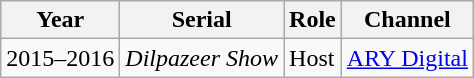<table class="wikitable">
<tr>
<th>Year</th>
<th>Serial</th>
<th>Role</th>
<th>Channel</th>
</tr>
<tr>
<td>2015–2016</td>
<td><em>Dilpazeer Show</em></td>
<td>Host</td>
<td><a href='#'>ARY Digital</a></td>
</tr>
</table>
